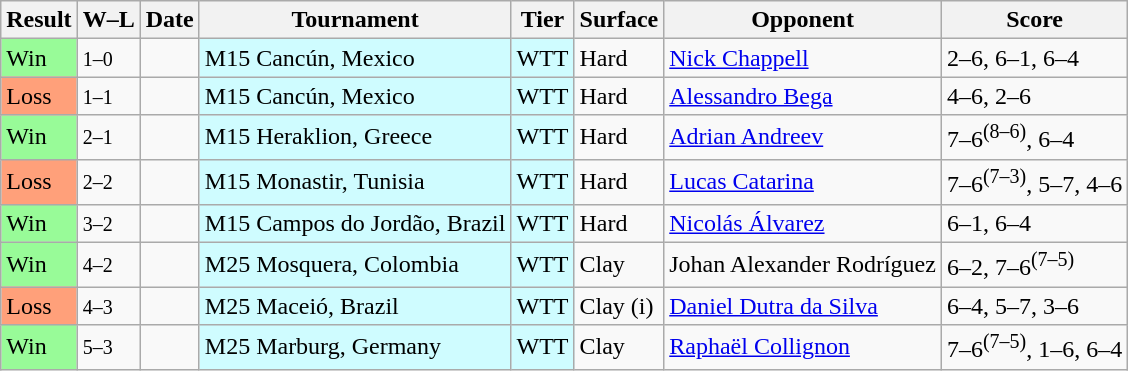<table class="sortable wikitable">
<tr>
<th>Result</th>
<th class="unsortable">W–L</th>
<th>Date</th>
<th>Tournament</th>
<th>Tier</th>
<th>Surface</th>
<th>Opponent</th>
<th class="unsortable">Score</th>
</tr>
<tr>
<td bgcolor=98FB98>Win</td>
<td><small>1–0</small></td>
<td></td>
<td style="background:#cffcff;">M15 Cancún, Mexico</td>
<td style="background:#cffcff;">WTT</td>
<td>Hard</td>
<td> <a href='#'>Nick Chappell</a></td>
<td>2–6, 6–1, 6–4</td>
</tr>
<tr>
<td bgcolor=FFA07A>Loss</td>
<td><small>1–1</small></td>
<td></td>
<td style="background:#cffcff;">M15 Cancún, Mexico</td>
<td style="background:#cffcff;">WTT</td>
<td>Hard</td>
<td> <a href='#'>Alessandro Bega</a></td>
<td>4–6, 2–6</td>
</tr>
<tr>
<td bgcolor=98FB98>Win</td>
<td><small>2–1</small></td>
<td></td>
<td style="background:#cffcff;">M15 Heraklion, Greece</td>
<td style="background:#cffcff;">WTT</td>
<td>Hard</td>
<td> <a href='#'>Adrian Andreev</a></td>
<td>7–6<sup>(8–6)</sup>, 6–4</td>
</tr>
<tr>
<td bgcolor=FFA07A>Loss</td>
<td><small>2–2</small></td>
<td></td>
<td style="background:#cffcff;">M15 Monastir, Tunisia</td>
<td style="background:#cffcff;">WTT</td>
<td>Hard</td>
<td> <a href='#'>Lucas Catarina</a></td>
<td>7–6<sup>(7–3)</sup>, 5–7, 4–6</td>
</tr>
<tr>
<td bgcolor=98FB98>Win</td>
<td><small>3–2</small></td>
<td></td>
<td style="background:#cffcff;">M15 Campos do Jordão, Brazil</td>
<td style="background:#cffcff;">WTT</td>
<td>Hard</td>
<td> <a href='#'>Nicolás Álvarez</a></td>
<td>6–1, 6–4</td>
</tr>
<tr>
<td bgcolor=98FB98>Win</td>
<td><small>4–2</small></td>
<td></td>
<td style="background:#cffcff;">M25 Mosquera, Colombia</td>
<td style="background:#cffcff;">WTT</td>
<td>Clay</td>
<td> Johan Alexander Rodríguez</td>
<td>6–2, 7–6<sup>(7–5)</sup></td>
</tr>
<tr>
<td bgcolor=FFA07A>Loss</td>
<td><small>4–3</small></td>
<td></td>
<td style="background:#cffcff;">M25 Maceió, Brazil</td>
<td style="background:#cffcff;">WTT</td>
<td>Clay (i)</td>
<td> <a href='#'>Daniel Dutra da Silva</a></td>
<td>6–4, 5–7, 3–6</td>
</tr>
<tr>
<td bgcolor=98FB98>Win</td>
<td><small>5–3</small></td>
<td></td>
<td style="background:#cffcff;">M25 Marburg, Germany</td>
<td style="background:#cffcff;">WTT</td>
<td>Clay</td>
<td> <a href='#'>Raphaël Collignon</a></td>
<td>7–6<sup>(7–5)</sup>, 1–6, 6–4</td>
</tr>
</table>
